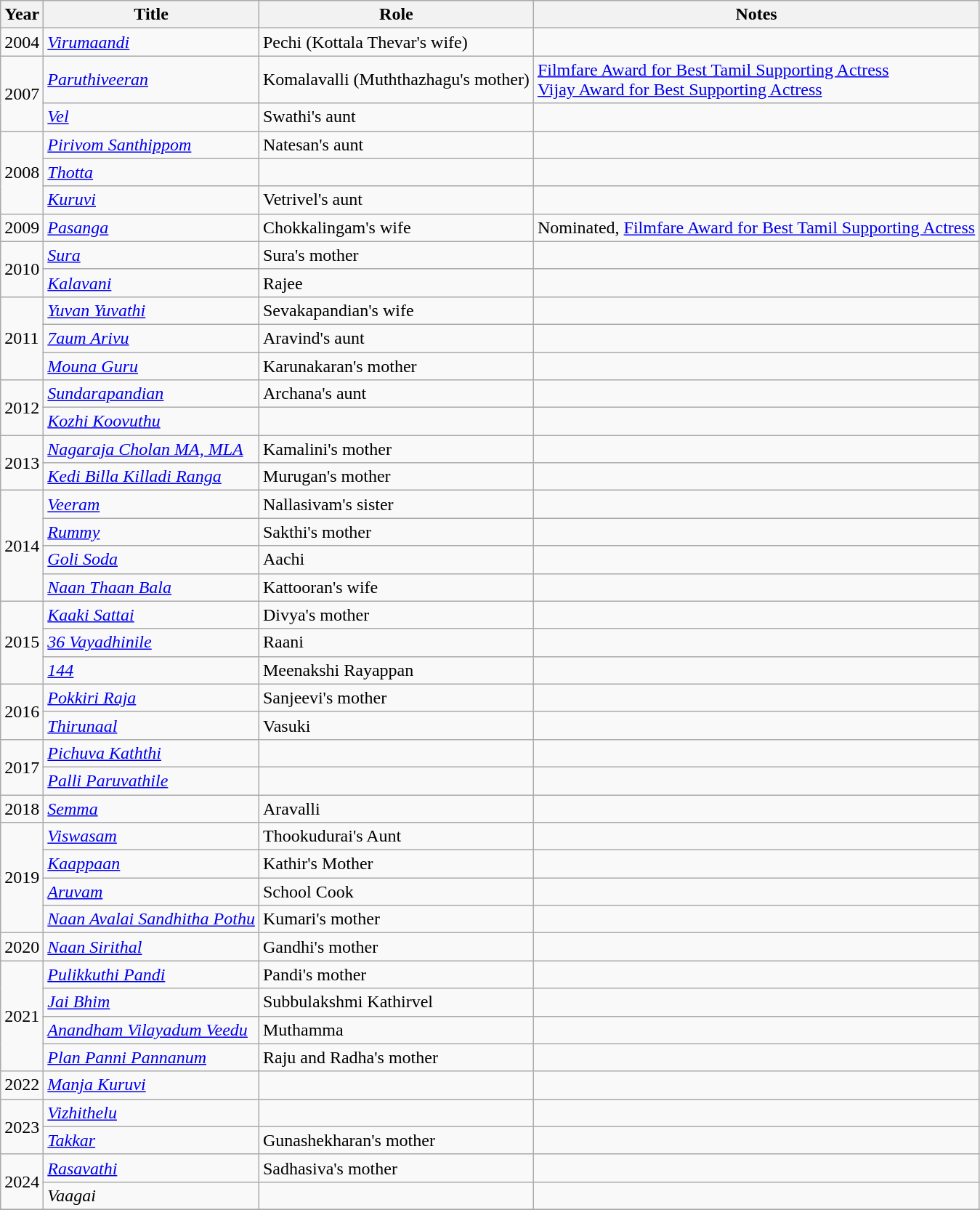<table class="wikitable sortable">
<tr>
<th>Year</th>
<th>Title</th>
<th>Role</th>
<th class="unsortable">Notes</th>
</tr>
<tr>
<td>2004</td>
<td><em><a href='#'>Virumaandi</a></em></td>
<td>Pechi (Kottala Thevar's wife)</td>
<td></td>
</tr>
<tr>
<td rowspan="2">2007</td>
<td><em><a href='#'>Paruthiveeran</a></em></td>
<td>Komalavalli (Muththazhagu's mother)</td>
<td><a href='#'>Filmfare Award for Best Tamil Supporting Actress</a><br><a href='#'>Vijay Award for Best Supporting Actress</a></td>
</tr>
<tr>
<td><em><a href='#'>Vel</a></em></td>
<td>Swathi's aunt</td>
<td></td>
</tr>
<tr>
<td rowspan=3>2008</td>
<td><em><a href='#'>Pirivom Santhippom</a></em></td>
<td>Natesan's aunt</td>
<td></td>
</tr>
<tr>
<td><em><a href='#'>Thotta</a></em></td>
<td></td>
<td></td>
</tr>
<tr>
<td><em><a href='#'>Kuruvi</a></em></td>
<td>Vetrivel's aunt</td>
<td></td>
</tr>
<tr>
<td>2009</td>
<td><em><a href='#'>Pasanga</a></em></td>
<td>Chokkalingam's wife</td>
<td>Nominated, <a href='#'>Filmfare Award for Best Tamil Supporting Actress</a></td>
</tr>
<tr>
<td rowspan=2>2010</td>
<td><em><a href='#'>Sura</a></em></td>
<td>Sura's mother</td>
<td></td>
</tr>
<tr>
<td><em><a href='#'>Kalavani</a></em></td>
<td>Rajee</td>
<td></td>
</tr>
<tr>
<td rowspan=3>2011</td>
<td><em><a href='#'>Yuvan Yuvathi</a></em></td>
<td>Sevakapandian's wife</td>
<td></td>
</tr>
<tr>
<td><em><a href='#'>7aum Arivu</a></em></td>
<td>Aravind's aunt</td>
<td></td>
</tr>
<tr>
<td><em><a href='#'>Mouna Guru</a></em></td>
<td>Karunakaran's mother</td>
<td></td>
</tr>
<tr>
<td rowspan=2>2012</td>
<td><em><a href='#'>Sundarapandian</a></em></td>
<td>Archana's aunt</td>
<td></td>
</tr>
<tr>
<td><em><a href='#'>Kozhi Koovuthu</a></em></td>
<td></td>
<td></td>
</tr>
<tr>
<td rowspan=2>2013</td>
<td><em><a href='#'>Nagaraja Cholan MA, MLA</a></em></td>
<td>Kamalini's mother</td>
<td></td>
</tr>
<tr>
<td><em><a href='#'>Kedi Billa Killadi Ranga</a></em></td>
<td>Murugan's mother</td>
<td></td>
</tr>
<tr>
<td rowspan=4>2014</td>
<td><em><a href='#'>Veeram</a></em></td>
<td>Nallasivam's sister</td>
<td></td>
</tr>
<tr>
<td><em><a href='#'>Rummy</a></em></td>
<td>Sakthi's mother</td>
<td></td>
</tr>
<tr>
<td><em><a href='#'>Goli Soda</a></em></td>
<td>Aachi</td>
<td></td>
</tr>
<tr>
<td><em><a href='#'>Naan Thaan Bala</a></em></td>
<td>Kattooran's wife</td>
<td></td>
</tr>
<tr>
<td rowspan=3>2015</td>
<td><em><a href='#'>Kaaki Sattai</a></em></td>
<td>Divya's mother</td>
<td></td>
</tr>
<tr>
<td><em><a href='#'>36 Vayadhinile</a></em></td>
<td>Raani</td>
<td></td>
</tr>
<tr>
<td><em><a href='#'>144</a></em></td>
<td>Meenakshi Rayappan</td>
<td></td>
</tr>
<tr>
<td rowspan=2>2016</td>
<td><em><a href='#'>Pokkiri Raja</a></em></td>
<td>Sanjeevi's mother</td>
<td></td>
</tr>
<tr>
<td><em><a href='#'>Thirunaal</a></em></td>
<td>Vasuki</td>
<td></td>
</tr>
<tr>
<td rowspan=2>2017</td>
<td><em><a href='#'>Pichuva Kaththi</a></em></td>
<td></td>
<td></td>
</tr>
<tr>
<td><em><a href='#'>Palli Paruvathile</a></em></td>
<td></td>
<td></td>
</tr>
<tr>
<td>2018</td>
<td><em><a href='#'>Semma</a></em></td>
<td>Aravalli</td>
<td></td>
</tr>
<tr>
<td rowspan=4>2019</td>
<td><em><a href='#'>Viswasam</a></em></td>
<td>Thookudurai's Aunt</td>
<td></td>
</tr>
<tr>
<td><em><a href='#'>Kaappaan</a></em></td>
<td>Kathir's Mother</td>
<td></td>
</tr>
<tr>
<td><em><a href='#'>Aruvam</a></em></td>
<td>School Cook</td>
<td></td>
</tr>
<tr>
<td><em><a href='#'>Naan Avalai Sandhitha Pothu</a></em></td>
<td>Kumari's mother</td>
<td></td>
</tr>
<tr>
<td>2020</td>
<td><em><a href='#'>Naan Sirithal</a></em></td>
<td>Gandhi's mother</td>
<td></td>
</tr>
<tr>
<td rowspan=4>2021</td>
<td><em><a href='#'>Pulikkuthi Pandi</a></em></td>
<td>Pandi's mother</td>
<td></td>
</tr>
<tr>
<td><em><a href='#'>Jai Bhim</a></em></td>
<td>Subbulakshmi Kathirvel</td>
<td></td>
</tr>
<tr>
<td><em><a href='#'>Anandham Vilayadum Veedu</a></em></td>
<td>Muthamma</td>
<td></td>
</tr>
<tr>
<td><em><a href='#'>Plan Panni Pannanum</a></em></td>
<td>Raju and Radha's mother</td>
<td></td>
</tr>
<tr>
<td>2022</td>
<td><em><a href='#'>Manja Kuruvi</a></em></td>
<td></td>
<td></td>
</tr>
<tr>
<td rowspan=2>2023</td>
<td><em><a href='#'>Vizhithelu</a></em></td>
<td></td>
<td></td>
</tr>
<tr>
<td><em><a href='#'>Takkar</a></em></td>
<td>Gunashekharan's mother</td>
<td></td>
</tr>
<tr>
<td rowspan=2>2024</td>
<td><em><a href='#'>Rasavathi</a></em></td>
<td>Sadhasiva's mother</td>
<td></td>
</tr>
<tr>
<td><em>Vaagai</em></td>
<td></td>
<td></td>
</tr>
<tr>
</tr>
</table>
